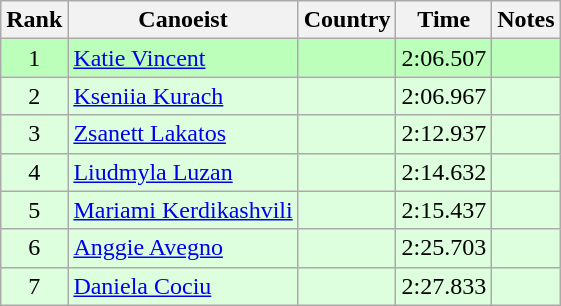<table class="wikitable" style="text-align:center">
<tr>
<th>Rank</th>
<th>Canoeist</th>
<th>Country</th>
<th>Time</th>
<th>Notes</th>
</tr>
<tr bgcolor=bbffbb>
<td>1</td>
<td align="left"><a href='#'>Katie Vincent</a></td>
<td align="left"></td>
<td>2:06.507</td>
<td></td>
</tr>
<tr bgcolor=ddffdd>
<td>2</td>
<td align="left"><a href='#'>Kseniia Kurach</a></td>
<td align="left"></td>
<td>2:06.967</td>
<td></td>
</tr>
<tr bgcolor=ddffdd>
<td>3</td>
<td align="left"><a href='#'>Zsanett Lakatos</a></td>
<td align="left"></td>
<td>2:12.937</td>
<td></td>
</tr>
<tr bgcolor=ddffdd>
<td>4</td>
<td align="left"><a href='#'>Liudmyla Luzan</a></td>
<td align="left"></td>
<td>2:14.632</td>
<td></td>
</tr>
<tr bgcolor=ddffdd>
<td>5</td>
<td align="left"><a href='#'>Mariami Kerdikashvili</a></td>
<td align="left"></td>
<td>2:15.437</td>
<td></td>
</tr>
<tr bgcolor=ddffdd>
<td>6</td>
<td align="left"><a href='#'>Anggie Avegno</a></td>
<td align="left"></td>
<td>2:25.703</td>
<td></td>
</tr>
<tr bgcolor=ddffdd>
<td>7</td>
<td align="left"><a href='#'>Daniela Cociu</a></td>
<td align="left"></td>
<td>2:27.833</td>
<td></td>
</tr>
</table>
